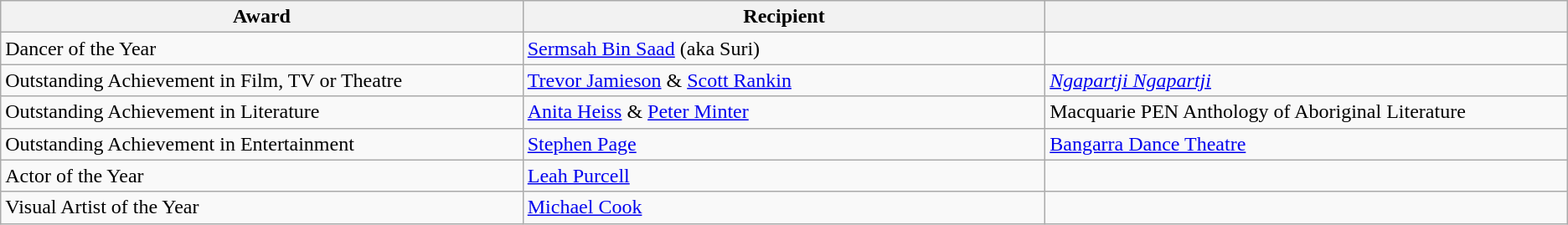<table class="wikitable">
<tr>
<th width="25%">Award</th>
<th width="25%">Recipient</th>
<th width="25%"></th>
</tr>
<tr>
<td>Dancer of the Year</td>
<td><a href='#'>Sermsah Bin Saad</a> (aka Suri)</td>
<td></td>
</tr>
<tr>
<td>Outstanding Achievement in Film, TV or Theatre</td>
<td><a href='#'>Trevor Jamieson</a> & <a href='#'>Scott Rankin</a></td>
<td><em><a href='#'>Ngapartji Ngapartji</a></em></td>
</tr>
<tr>
<td>Outstanding Achievement in Literature</td>
<td><a href='#'>Anita Heiss</a> & <a href='#'>Peter Minter</a></td>
<td>Macquarie PEN Anthology of Aboriginal Literature</td>
</tr>
<tr>
<td>Outstanding Achievement in Entertainment</td>
<td><a href='#'>Stephen Page</a></td>
<td><a href='#'>Bangarra Dance Theatre</a></td>
</tr>
<tr>
<td>Actor of the Year</td>
<td><a href='#'>Leah Purcell</a></td>
<td></td>
</tr>
<tr>
<td>Visual Artist of the Year</td>
<td><a href='#'>Michael Cook</a></td>
<td></td>
</tr>
</table>
